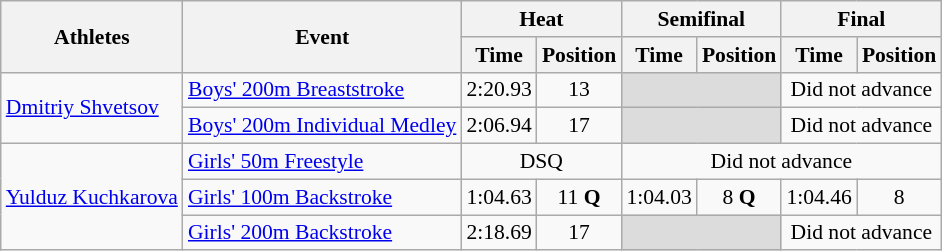<table class="wikitable" border="1" style="font-size:90%">
<tr>
<th rowspan=2>Athletes</th>
<th rowspan=2>Event</th>
<th colspan=2>Heat</th>
<th colspan=2>Semifinal</th>
<th colspan=2>Final</th>
</tr>
<tr>
<th>Time</th>
<th>Position</th>
<th>Time</th>
<th>Position</th>
<th>Time</th>
<th>Position</th>
</tr>
<tr>
<td rowspan=2><a href='#'>Dmitriy Shvetsov</a></td>
<td><a href='#'>Boys' 200m Breaststroke</a></td>
<td align=center>2:20.93</td>
<td align=center>13</td>
<td colspan=2 bgcolor=#DCDCDC></td>
<td colspan="2" align=center>Did not advance</td>
</tr>
<tr>
<td><a href='#'>Boys' 200m Individual Medley</a></td>
<td align=center>2:06.94</td>
<td align=center>17</td>
<td colspan=2 bgcolor=#DCDCDC></td>
<td colspan="2" align=center>Did not advance</td>
</tr>
<tr>
<td rowspan=3><a href='#'>Yulduz Kuchkarova</a></td>
<td><a href='#'>Girls' 50m Freestyle</a></td>
<td colspan="2" align=center>DSQ</td>
<td colspan="4" align=center>Did not advance</td>
</tr>
<tr>
<td><a href='#'>Girls' 100m Backstroke</a></td>
<td align=center>1:04.63</td>
<td align=center>11 <strong>Q</strong></td>
<td align=center>1:04.03</td>
<td align=center>8 <strong>Q</strong></td>
<td align=center>1:04.46</td>
<td align=center>8</td>
</tr>
<tr>
<td><a href='#'>Girls' 200m Backstroke</a></td>
<td align=center>2:18.69</td>
<td align=center>17</td>
<td colspan=2 bgcolor=#DCDCDC></td>
<td colspan="2" align=center>Did not advance</td>
</tr>
</table>
